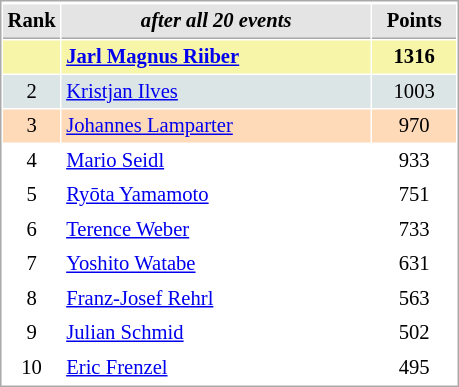<table cellspacing="1" cellpadding="3" style="border:1px solid #AAAAAA;font-size:86%">
<tr style="background-color: #E4E4E4;">
</tr>
<tr style="background-color: #E4E4E4;">
<th style="border-bottom:1px solid #AAAAAA; width: 10px;">Rank</th>
<th style="border-bottom:1px solid #AAAAAA; width: 200px;"><em>after all 20 events</em></th>
<th style="border-bottom:1px solid #AAAAAA; width: 50px;">Points</th>
</tr>
<tr style="background:#f7f6a8;">
<td align=center></td>
<td> <strong><a href='#'>Jarl Magnus Riiber</a></strong></td>
<td align=center><strong>1316</strong></td>
</tr>
<tr style="background:#dce5e5;">
<td align=center>2</td>
<td> <a href='#'>Kristjan Ilves</a></td>
<td align=center>1003</td>
</tr>
<tr style="background:#ffdab9;">
<td align=center>3</td>
<td> <a href='#'>Johannes Lamparter</a></td>
<td align=center>970</td>
</tr>
<tr>
<td align=center>4</td>
<td> <a href='#'>Mario Seidl</a></td>
<td align=center>933</td>
</tr>
<tr>
<td align=center>5</td>
<td> <a href='#'>Ryōta Yamamoto</a></td>
<td align=center>751</td>
</tr>
<tr>
<td align=center>6</td>
<td> <a href='#'>Terence Weber</a></td>
<td align=center>733</td>
</tr>
<tr>
<td align=center>7</td>
<td> <a href='#'>Yoshito Watabe</a></td>
<td align=center>631</td>
</tr>
<tr>
<td align=center>8</td>
<td> <a href='#'>Franz-Josef Rehrl</a></td>
<td align=center>563</td>
</tr>
<tr>
<td align=center>9</td>
<td> <a href='#'>Julian Schmid</a></td>
<td align=center>502</td>
</tr>
<tr>
<td align=center>10</td>
<td> <a href='#'>Eric Frenzel</a></td>
<td align=center>495</td>
</tr>
</table>
